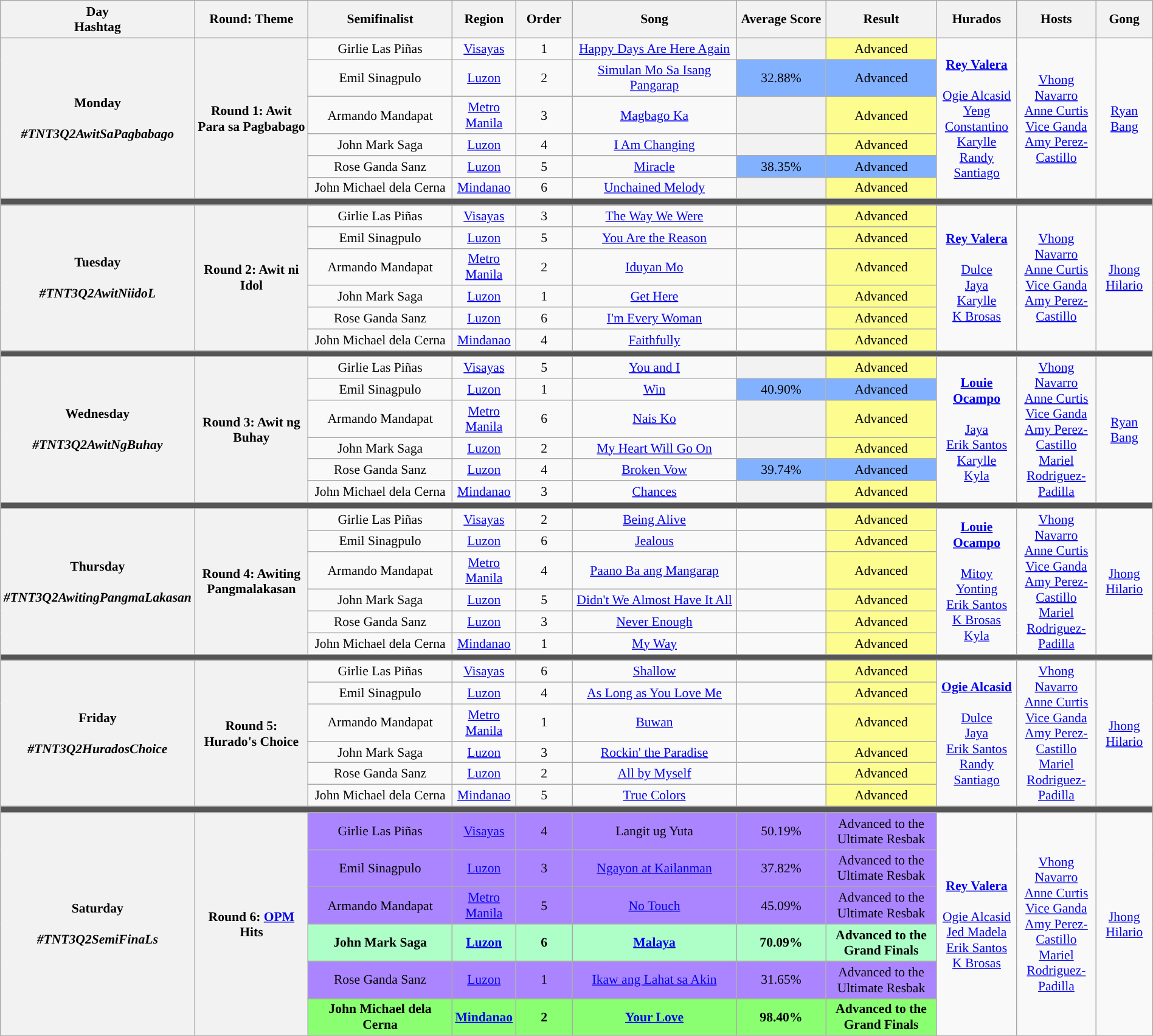<table class="wikitable mw-collapsible mw-collapsed" style="text-align:center; font-size:90%; width:100%;">
<tr>
<th width="07%">Day<br>Hashtag</th>
<th width="10%">Round: Theme</th>
<th width="13%">Semifinalist</th>
<th width="05%">Region</th>
<th width="05%">Order</th>
<th width="15%">Song</th>
<th width="08%">Average Score</th>
<th width="10%">Result</th>
<th width="07%">Hurados </th>
<th width="07%">Hosts</th>
<th width="05%">Gong</th>
</tr>
<tr>
<th rowspan="6">Monday<br><small></small> <br> <strong><em>#TNT3Q2AwitSaPagbabago</em></strong></th>
<th rowspan="6">Round 1: Awit Para sa Pagbabago<br> <small></small></th>
<td>Girlie Las Piñas</td>
<td><a href='#'>Visayas</a></td>
<td>1</td>
<td><a href='#'>Happy Days Are Here Again</a></td>
<th><small></small></th>
<td style="background-color:#FDFC8F">Advanced</td>
<td rowspan="6"><strong><a href='#'>Rey Valera</a><br></strong><br><a href='#'>Ogie Alcasid</a><br> 
<a href='#'>Yeng Constantino</a><br> 
<a href='#'>Karylle</a><br> 
<a href='#'>Randy Santiago</a></td>
<td rowspan="6"><a href='#'>Vhong Navarro</a><br><a href='#'>Anne Curtis</a><br><a href='#'>Vice Ganda</a><br><a href='#'>Amy Perez-Castillo</a></td>
<td rowspan="6"><a href='#'>Ryan Bang</a></td>
</tr>
<tr>
<td>Emil Sinagpulo</td>
<td><a href='#'>Luzon</a></td>
<td>2</td>
<td><a href='#'>Simulan Mo Sa Isang Pangarap</a></td>
<td style="background-color:#82b1ff">32.88%</td>
<td style="background-color:#82b1ff">Advanced</td>
</tr>
<tr>
<td>Armando Mandapat</td>
<td><a href='#'>Metro Manila</a></td>
<td>3</td>
<td><a href='#'>Magbago Ka</a></td>
<th><small></small></th>
<td style="background-color:#FDFC8F">Advanced</td>
</tr>
<tr>
<td>John Mark Saga</td>
<td><a href='#'>Luzon</a></td>
<td>4</td>
<td><a href='#'>I Am Changing</a></td>
<th><small></small></th>
<td style="background-color:#FDFC8F">Advanced</td>
</tr>
<tr>
<td>Rose Ganda Sanz</td>
<td><a href='#'>Luzon</a></td>
<td>5</td>
<td><a href='#'>Miracle</a></td>
<td style="background-color:#82b1ff">38.35%</td>
<td style="background-color:#82b1ff">Advanced</td>
</tr>
<tr>
<td>John Michael dela Cerna</td>
<td><a href='#'>Mindanao</a></td>
<td>6</td>
<td><a href='#'>Unchained Melody</a></td>
<th><small></small></th>
<td style="background-color:#FDFC8F">Advanced</td>
</tr>
<tr>
</tr>
<tr>
</tr>
<tr>
</tr>
<tr>
</tr>
<tr>
<th colspan="12" style="background:#555;"></th>
</tr>
<tr>
<th rowspan="6">Tuesday<br><small></small> <br> <strong><em>#TNT3Q2AwitNiidoL</em></strong></th>
<th rowspan="6">Round 2: Awit ni Idol <br> <small></small></th>
<td>Girlie Las Piñas</td>
<td><a href='#'>Visayas</a></td>
<td>3</td>
<td><a href='#'>The Way We Were</a></td>
<td></td>
<td style="background-color:#FDFC8F">Advanced</td>
<td rowspan="6"><strong><a href='#'>Rey Valera</a><br></strong><br><a href='#'>Dulce</a><br> 
<a href='#'>Jaya</a><br> 
<a href='#'>Karylle</a><br> 
<a href='#'>K Brosas</a></td>
<td rowspan="6"><a href='#'>Vhong Navarro</a><br><a href='#'>Anne Curtis</a><br><a href='#'>Vice Ganda</a><br><a href='#'>Amy Perez-Castillo</a></td>
<td rowspan="6"><a href='#'>Jhong Hilario</a></td>
</tr>
<tr>
<td>Emil Sinagpulo</td>
<td><a href='#'>Luzon</a></td>
<td>5</td>
<td><a href='#'>You Are the Reason</a></td>
<td></td>
<td style="background-color:#FDFC8F">Advanced</td>
</tr>
<tr>
<td>Armando Mandapat</td>
<td><a href='#'>Metro Manila</a></td>
<td>2</td>
<td><a href='#'>Iduyan Mo</a></td>
<td></td>
<td style="background-color:#FDFC8F">Advanced</td>
</tr>
<tr>
<td>John Mark Saga</td>
<td><a href='#'>Luzon</a></td>
<td>1</td>
<td><a href='#'>Get Here</a></td>
<td></td>
<td style="background-color:#FDFC8F">Advanced</td>
</tr>
<tr>
<td>Rose Ganda Sanz</td>
<td><a href='#'>Luzon</a></td>
<td>6</td>
<td><a href='#'>I'm Every Woman</a></td>
<td></td>
<td style="background-color:#FDFC8F">Advanced</td>
</tr>
<tr>
<td>John Michael dela Cerna</td>
<td><a href='#'>Mindanao</a></td>
<td>4</td>
<td><a href='#'>Faithfully</a></td>
<td></td>
<td style="background-color:#FDFC8F">Advanced</td>
</tr>
<tr>
<th colspan="12" style="background:#555;"></th>
</tr>
<tr>
<th rowspan="6">Wednesday<br><small></small> <br> <strong><em>#TNT3Q2AwitNgBuhay</em></strong></th>
<th rowspan="6">Round 3: Awit ng Buhay <br><small></small></th>
<td>Girlie Las Piñas</td>
<td><a href='#'>Visayas</a></td>
<td>5</td>
<td><a href='#'>You and I</a></td>
<th><small></small></th>
<td style="background-color:#FDFC8F">Advanced</td>
<td rowspan="6"><strong><a href='#'>Louie Ocampo</a><br></strong><br><a href='#'>Jaya</a><br> 
<a href='#'>Erik Santos</a><br> 
<a href='#'>Karylle</a><br> 
<a href='#'>Kyla</a></td>
<td rowspan="6"><a href='#'>Vhong Navarro</a><br><a href='#'>Anne Curtis</a><br><a href='#'>Vice Ganda</a><br><a href='#'>Amy Perez-Castillo</a><br><a href='#'>Mariel Rodriguez-Padilla</a></td>
<td rowspan="6"><a href='#'>Ryan Bang</a></td>
</tr>
<tr>
<td>Emil Sinagpulo</td>
<td><a href='#'>Luzon</a></td>
<td>1</td>
<td><a href='#'>Win</a></td>
<td style="background-color:#82b1ff">40.90%</td>
<td style="background-color:#82b1ff">Advanced</td>
</tr>
<tr>
<td>Armando Mandapat</td>
<td><a href='#'>Metro Manila</a></td>
<td>6</td>
<td><a href='#'>Nais Ko</a></td>
<th><small></small></th>
<td style="background-color:#FDFC8F">Advanced</td>
</tr>
<tr>
<td>John Mark Saga</td>
<td><a href='#'>Luzon</a></td>
<td>2</td>
<td><a href='#'>My Heart Will Go On</a></td>
<th><small></small></th>
<td style="background-color:#FDFC8F">Advanced</td>
</tr>
<tr>
<td>Rose Ganda Sanz</td>
<td><a href='#'>Luzon</a></td>
<td>4</td>
<td><a href='#'>Broken Vow</a></td>
<td style="background-color:#82b1ff">39.74%</td>
<td style="background-color:#82b1ff">Advanced</td>
</tr>
<tr>
<td>John Michael dela Cerna</td>
<td><a href='#'>Mindanao</a></td>
<td>3</td>
<td><a href='#'>Chances</a></td>
<th><small></small></th>
<td style="background-color:#FDFC8F">Advanced</td>
</tr>
<tr>
<th colspan="12" style="background:#555;"></th>
</tr>
<tr>
<th rowspan="6">Thursday<br><small></small> <br> <strong><em>#TNT3Q2AwitingPangmaLakasan</em></strong></th>
<th rowspan="6">Round 4: Awiting Pangmalakasan <small></small></th>
<td>Girlie Las Piñas</td>
<td><a href='#'>Visayas</a></td>
<td>2</td>
<td><a href='#'>Being Alive</a></td>
<td></td>
<td style="background-color:#FDFC8F">Advanced</td>
<td rowspan="6"><strong><a href='#'>Louie Ocampo</a><br></strong><br><a href='#'>Mitoy Yonting</a><br> 
<a href='#'>Erik Santos</a><br> 
<a href='#'>K Brosas</a><br> 
<a href='#'>Kyla</a></td>
<td rowspan="6"><a href='#'>Vhong Navarro</a><br><a href='#'>Anne Curtis</a><br><a href='#'>Vice Ganda</a><br><a href='#'>Amy Perez-Castillo</a><br><a href='#'>Mariel Rodriguez-Padilla</a></td>
<td rowspan="6"><a href='#'>Jhong Hilario</a></td>
</tr>
<tr>
<td>Emil Sinagpulo</td>
<td><a href='#'>Luzon</a></td>
<td>6</td>
<td><a href='#'>Jealous</a></td>
<td></td>
<td style="background-color:#FDFC8F">Advanced</td>
</tr>
<tr>
<td>Armando Mandapat</td>
<td><a href='#'>Metro Manila</a></td>
<td>4</td>
<td><a href='#'>Paano Ba ang Mangarap</a></td>
<td></td>
<td style="background-color:#FDFC8F">Advanced</td>
</tr>
<tr>
<td>John Mark Saga</td>
<td><a href='#'>Luzon</a></td>
<td>5</td>
<td><a href='#'>Didn't We Almost Have It All</a></td>
<td></td>
<td style="background-color:#FDFC8F">Advanced</td>
</tr>
<tr>
<td>Rose Ganda Sanz</td>
<td><a href='#'>Luzon</a></td>
<td>3</td>
<td><a href='#'>Never Enough</a></td>
<td></td>
<td style="background-color:#FDFC8F">Advanced</td>
</tr>
<tr>
<td>John Michael dela Cerna</td>
<td><a href='#'>Mindanao</a></td>
<td>1</td>
<td><a href='#'>My Way</a></td>
<td></td>
<td style="background-color:#FDFC8F">Advanced</td>
</tr>
<tr>
<th colspan="12" style="background:#555;"></th>
</tr>
<tr>
<th rowspan="6">Friday<br><small></small> <br> <strong><em>#TNT3Q2HuradosChoice</em></strong></th>
<th rowspan="6">Round 5: Hurado's Choice <br> <small></small></th>
<td>Girlie Las Piñas</td>
<td><a href='#'>Visayas</a></td>
<td>6</td>
<td><a href='#'>Shallow</a></td>
<td></td>
<td style="background-color:#FDFC8F">Advanced</td>
<td rowspan="6"><strong><a href='#'>Ogie Alcasid</a><br></strong><br><a href='#'>Dulce</a><br> 
<a href='#'>Jaya</a><br> 
<a href='#'>Erik Santos</a><br> 
<a href='#'>Randy Santiago</a></td>
<td rowspan="6"><a href='#'>Vhong Navarro</a><br><a href='#'>Anne Curtis</a><br><a href='#'>Vice Ganda</a><br><a href='#'>Amy Perez-Castillo</a><br><a href='#'>Mariel Rodriguez-Padilla</a></td>
<td rowspan="6"><a href='#'>Jhong Hilario</a></td>
</tr>
<tr>
<td>Emil Sinagpulo</td>
<td><a href='#'>Luzon</a></td>
<td>4</td>
<td><a href='#'>As Long as You Love Me</a></td>
<td></td>
<td style="background-color:#FDFC8F">Advanced</td>
</tr>
<tr>
<td>Armando Mandapat</td>
<td><a href='#'>Metro Manila</a></td>
<td>1</td>
<td><a href='#'>Buwan</a></td>
<td></td>
<td style="background-color:#FDFC8F">Advanced</td>
</tr>
<tr>
<td>John Mark Saga</td>
<td><a href='#'>Luzon</a></td>
<td>3</td>
<td><a href='#'>Rockin' the Paradise</a></td>
<td></td>
<td style="background-color:#FDFC8F">Advanced</td>
</tr>
<tr>
<td>Rose Ganda Sanz</td>
<td><a href='#'>Luzon</a></td>
<td>2</td>
<td><a href='#'>All by Myself</a></td>
<td></td>
<td style="background-color:#FDFC8F">Advanced</td>
</tr>
<tr>
<td>John Michael dela Cerna</td>
<td><a href='#'>Mindanao</a></td>
<td>5</td>
<td><a href='#'>True Colors</a></td>
<td></td>
<td style="background-color:#FDFC8F">Advanced</td>
</tr>
<tr>
<th colspan="12" style="background:#555;"></th>
</tr>
<tr>
<th rowspan="6">Saturday<br><small></small> <br><strong><em>#TNT3Q2SemiFinaLs</em></strong></th>
<th rowspan="6">Round 6: <a href='#'>OPM</a> Hits</th>
<td style="background-color:#aa85ff;">Girlie Las Piñas</td>
<td style="background-color:#aa85ff;"><a href='#'>Visayas</a></td>
<td style="background-color:#aa85ff;">4</td>
<td style="background-color:#aa85ff;">Langit ug Yuta</td>
<td style="background-color:#aa85ff;">50.19%</td>
<td style="background-color:#aa85ff;">Advanced to the Ultimate Resbak</td>
<td rowspan="6"><strong><a href='#'>Rey Valera</a><br></strong><br><a href='#'>Ogie Alcasid</a><br> 
<a href='#'>Jed Madela</a><br> 
<a href='#'>Erik Santos</a><br> 
<a href='#'>K Brosas</a></td>
<td rowspan="6"><a href='#'>Vhong Navarro</a><br><a href='#'>Anne Curtis</a><br><a href='#'>Vice Ganda</a><br><a href='#'>Amy Perez-Castillo</a><br><a href='#'>Mariel Rodriguez-Padilla</a></td>
<td rowspan="6"><a href='#'>Jhong Hilario</a></td>
</tr>
<tr>
<td style="background-color:#aa85ff;">Emil Sinagpulo</td>
<td style="background-color:#aa85ff;"><a href='#'>Luzon</a></td>
<td style="background-color:#aa85ff;">3</td>
<td style="background-color:#aa85ff;"><a href='#'>Ngayon at Kailanman</a></td>
<td style="background-color:#aa85ff;">37.82%</td>
<td style="background-color:#aa85ff;">Advanced to the Ultimate Resbak</td>
</tr>
<tr>
<td style="background-color:#aa85ff;">Armando Mandapat</td>
<td style="background-color:#aa85ff;"><a href='#'>Metro Manila</a></td>
<td style="background-color:#aa85ff;">5</td>
<td style="background-color:#aa85ff;"><a href='#'>No Touch</a></td>
<td style="background-color:#aa85ff;">45.09%</td>
<td style="background-color:#aa85ff;">Advanced to the Ultimate Resbak</td>
</tr>
<tr>
<td style="background-color:#adffc7;"><strong>John Mark Saga</strong></td>
<td style="background-color:#adffc7;"><strong><a href='#'>Luzon</a></strong></td>
<td style="background-color:#adffc7;"><strong>6</strong></td>
<td style="background-color:#adffc7;"><strong><a href='#'>Malaya</a></strong></td>
<td style="background-color:#adffc7;"><strong>70.09%</strong></td>
<td style="background-color:#adffc7;"><strong>Advanced to the Grand Finals</strong></td>
</tr>
<tr>
<td style="background-color:#aa85ff;">Rose Ganda Sanz</td>
<td style="background-color:#aa85ff;"><a href='#'>Luzon</a></td>
<td style="background-color:#aa85ff;">1</td>
<td style="background-color:#aa85ff;"><a href='#'>Ikaw ang Lahat sa Akin</a></td>
<td style="background-color:#aa85ff;">31.65%</td>
<td style="background-color:#aa85ff;">Advanced to the Ultimate Resbak</td>
</tr>
<tr>
<td style="background-color:#8aff72;"><strong>John Michael dela Cerna</strong></td>
<td style="background-color:#8aff72;"><strong><a href='#'>Mindanao</a></strong></td>
<td style="background-color:#8aff72;"><strong>2</strong></td>
<td style="background-color:#8aff72;"><strong><a href='#'>Your Love</a></strong></td>
<td style="background-color:#8aff72;"><strong>98.40%</strong></td>
<td style="background-color:#8aff72;"><strong>Advanced to the Grand Finals</strong></td>
</tr>
</table>
